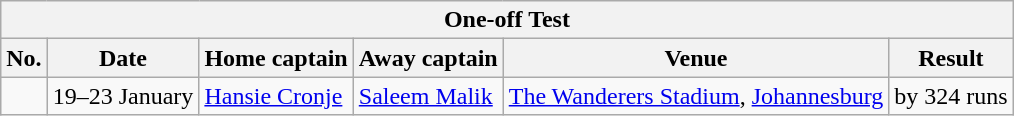<table class="wikitable">
<tr>
<th colspan="9">One-off Test</th>
</tr>
<tr>
<th>No.</th>
<th>Date</th>
<th>Home captain</th>
<th>Away captain</th>
<th>Venue</th>
<th>Result</th>
</tr>
<tr>
<td></td>
<td>19–23 January</td>
<td><a href='#'>Hansie Cronje</a></td>
<td><a href='#'>Saleem Malik</a></td>
<td><a href='#'>The Wanderers Stadium</a>, <a href='#'>Johannesburg</a></td>
<td> by 324 runs</td>
</tr>
</table>
